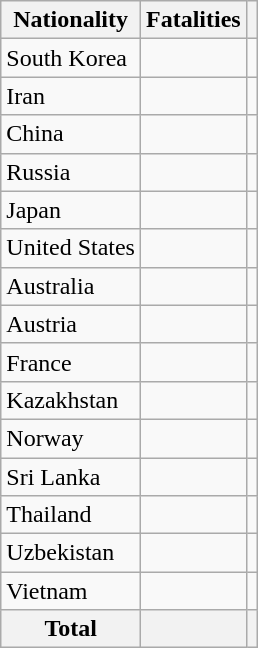<table class="wikitable sortable" style="text-align:left; float:right; clear:right;">
<tr>
<th>Nationality</th>
<th>Fatalities</th>
<th></th>
</tr>
<tr>
<td> South Korea</td>
<td></td>
<td></td>
</tr>
<tr>
<td> Iran</td>
<td></td>
<td></td>
</tr>
<tr>
<td> China</td>
<td></td>
<td></td>
</tr>
<tr>
<td> Russia</td>
<td></td>
<td></td>
</tr>
<tr>
<td> Japan</td>
<td></td>
<td></td>
</tr>
<tr>
<td> United States</td>
<td></td>
<td></td>
</tr>
<tr>
<td> Australia</td>
<td></td>
<td></td>
</tr>
<tr>
<td> Austria</td>
<td></td>
<td></td>
</tr>
<tr>
<td> France</td>
<td></td>
<td></td>
</tr>
<tr>
<td> Kazakhstan</td>
<td></td>
<td></td>
</tr>
<tr>
<td> Norway</td>
<td></td>
<td></td>
</tr>
<tr>
<td> Sri Lanka</td>
<td></td>
<td></td>
</tr>
<tr>
<td> Thailand</td>
<td></td>
<td></td>
</tr>
<tr>
<td> Uzbekistan</td>
<td></td>
<td></td>
</tr>
<tr>
<td> Vietnam</td>
<td></td>
<td></td>
</tr>
<tr>
<th>Total</th>
<th></th>
<th></th>
</tr>
</table>
